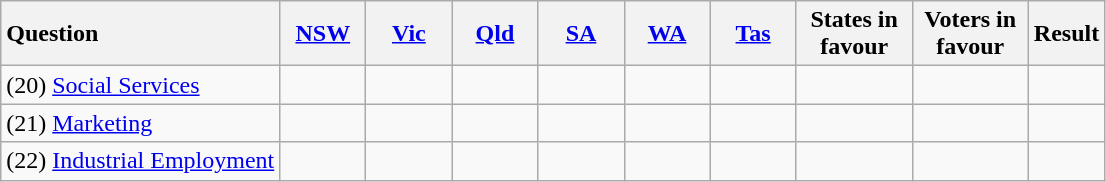<table class="wikitable">
<tr ---->
<th style="text-align:left;">Question</th>
<th style="width:50px" align=center><a href='#'>NSW</a></th>
<th style="width:50px" align=center><a href='#'>Vic</a></th>
<th style="width:50px" align=center><a href='#'>Qld</a></th>
<th style="width:50px" align=center><a href='#'>SA</a></th>
<th style="width:50px" align=center><a href='#'>WA</a></th>
<th style="width:50px" align=center><a href='#'>Tas</a></th>
<th style="width:70px" align=center>States in favour</th>
<th style="width:70px" align=center>Voters in favour</th>
<th>Result</th>
</tr>
<tr ---->
<td>(20) <a href='#'>Social Services</a></td>
<td></td>
<td></td>
<td></td>
<td></td>
<td></td>
<td></td>
<td></td>
<td></td>
<td></td>
</tr>
<tr ---->
<td>(21) <a href='#'>Marketing</a></td>
<td></td>
<td></td>
<td></td>
<td></td>
<td></td>
<td></td>
<td></td>
<td></td>
<td></td>
</tr>
<tr ---->
<td>(22) <a href='#'>Industrial Employment</a></td>
<td></td>
<td></td>
<td></td>
<td></td>
<td></td>
<td></td>
<td></td>
<td></td>
<td></td>
</tr>
</table>
